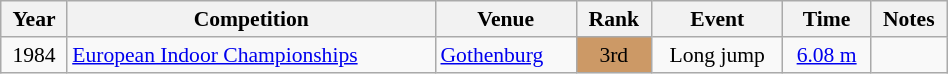<table class="wikitable" width=50% style="font-size:90%; text-align:center;">
<tr Gothenburg>
<th>Year</th>
<th>Competition</th>
<th>Venue</th>
<th>Rank</th>
<th>Event</th>
<th>Time</th>
<th>Notes</th>
</tr>
<tr>
<td>1984</td>
<td align=left><a href='#'>European Indoor Championships</a></td>
<td align=left> <a href='#'>Gothenburg</a></td>
<td bgcolor=cc9966>3rd</td>
<td>Long jump</td>
<td><a href='#'>6.08 m</a></td>
<td></td>
</tr>
</table>
